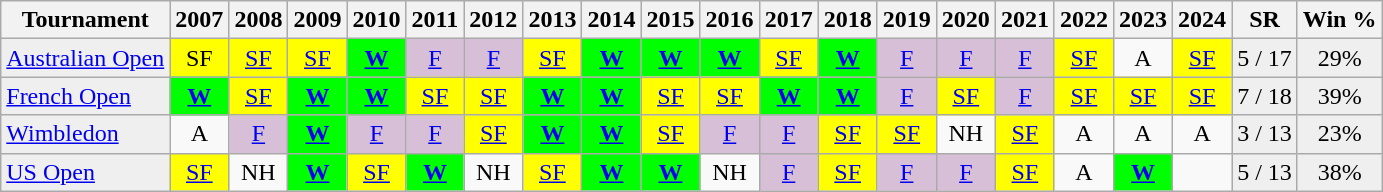<table class=wikitable style=text-align:center;font-size:100%>
<tr>
<th>Tournament</th>
<th>2007</th>
<th>2008</th>
<th>2009</th>
<th>2010</th>
<th>2011</th>
<th>2012</th>
<th>2013</th>
<th>2014</th>
<th>2015</th>
<th>2016</th>
<th>2017</th>
<th>2018</th>
<th>2019</th>
<th>2020</th>
<th>2021</th>
<th>2022</th>
<th>2023</th>
<th>2024</th>
<th>SR</th>
<th>Win %</th>
</tr>
<tr>
<td style="text-align:left; background:#efefef;"><a href='#'>Australian Open</a></td>
<td style="background:yellow;">SF</td>
<td style="background:yellow;"><a href='#'>SF</a></td>
<td style="background:yellow;"><a href='#'>SF</a></td>
<td style="background:lime;"><strong><a href='#'>W</a></strong></td>
<td style="background:thistle;"><a href='#'>F</a></td>
<td style="background:thistle;"><a href='#'>F</a></td>
<td style="background:yellow;"><a href='#'>SF</a></td>
<td style="background:lime;"><strong><a href='#'>W</a></strong></td>
<td style="background:lime;"><strong><a href='#'>W</a></strong></td>
<td style="background:lime;"><strong><a href='#'>W</a></strong></td>
<td style="background:yellow;"><a href='#'>SF</a></td>
<td style="background:lime;"><strong><a href='#'>W</a></strong></td>
<td style="background:thistle;"><a href='#'>F</a></td>
<td style="background:thistle;"><a href='#'>F</a></td>
<td style="background:thistle;"><a href='#'>F</a></td>
<td style="background:yellow;"><a href='#'>SF</a></td>
<td>A</td>
<td style="background:yellow;"><a href='#'>SF</a></td>
<td style="background:#efefef;">5 / 17</td>
<td style="background:#efefef;">29%</td>
</tr>
<tr>
<td style="text-align:left; background:#efefef;"><a href='#'>French Open</a></td>
<td style="background:lime;"><strong><a href='#'>W</a></strong></td>
<td style="background:yellow;"><a href='#'>SF</a></td>
<td style="background:lime;"><strong><a href='#'>W</a></strong></td>
<td style="background:lime;"><strong><a href='#'>W</a></strong></td>
<td style="background:yellow;"><a href='#'>SF</a></td>
<td style="background:yellow;"><a href='#'>SF</a></td>
<td style="background:lime;"><strong><a href='#'>W</a></strong></td>
<td style="background:lime;"><strong><a href='#'>W</a></strong></td>
<td style="background:yellow;"><a href='#'>SF</a></td>
<td style="background:yellow;"><a href='#'>SF</a></td>
<td style="background:lime;"><strong><a href='#'>W</a></strong></td>
<td style="background:lime;"><strong><a href='#'>W</a></strong></td>
<td style="background:thistle;"><a href='#'>F</a></td>
<td style="background:yellow;"><a href='#'>SF</a></td>
<td style="background:thistle;"><a href='#'>F</a></td>
<td style="background:yellow;"><a href='#'>SF</a></td>
<td style="background:yellow;"><a href='#'>SF</a></td>
<td style="background:yellow;"><a href='#'>SF</a></td>
<td style="background:#efefef;">7 / 18</td>
<td style="background:#efefef;">39%</td>
</tr>
<tr>
<td style="text-align:left; background:#efefef;"><a href='#'>Wimbledon</a></td>
<td>A</td>
<td style="background:thistle;"><a href='#'>F</a></td>
<td style="background:lime;"><strong><a href='#'>W</a></strong></td>
<td style="background:thistle;"><a href='#'>F</a></td>
<td style="background:thistle;"><a href='#'>F</a></td>
<td style="background:yellow;"><a href='#'>SF</a></td>
<td style="background:lime;"><strong><a href='#'>W</a></strong></td>
<td style="background:lime;"><strong><a href='#'>W</a></strong></td>
<td style="background:yellow;"><a href='#'>SF</a></td>
<td style="background:thistle;"><a href='#'>F</a></td>
<td style="background:thistle;"><a href='#'>F</a></td>
<td style="background:yellow;"><a href='#'>SF</a></td>
<td style="background:yellow;"><a href='#'>SF</a></td>
<td>NH</td>
<td style="background:yellow;"><a href='#'>SF</a></td>
<td>A</td>
<td>A</td>
<td>A</td>
<td style="background:#efefef;">3 / 13</td>
<td style="background:#efefef;">23%</td>
</tr>
<tr>
<td style="text-align:left; background:#efefef;"><a href='#'>US Open</a></td>
<td style="background:yellow;"><a href='#'>SF</a></td>
<td>NH</td>
<td style="background:lime;"><strong><a href='#'>W</a></strong></td>
<td style="background:yellow;"><a href='#'>SF</a></td>
<td style="background:lime;"><strong><a href='#'>W</a></strong></td>
<td>NH</td>
<td style="background:yellow;"><a href='#'>SF</a></td>
<td style="background:lime;"><strong><a href='#'>W</a></strong></td>
<td style="background:lime;"><strong><a href='#'>W</a></strong></td>
<td>NH</td>
<td style="background:thistle;"><a href='#'>F</a></td>
<td style="background:yellow;"><a href='#'>SF</a></td>
<td style="background:thistle;"><a href='#'>F</a></td>
<td style="background:thistle;"><a href='#'>F</a></td>
<td style="background:yellow;"><a href='#'>SF</a></td>
<td>A</td>
<td style="background:lime;"><strong><a href='#'>W</a></strong></td>
<td></td>
<td style="background:#efefef;">5 / 13</td>
<td style="background:#efefef;">38%</td>
</tr>
</table>
